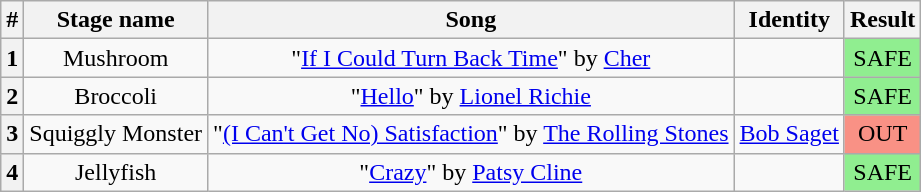<table class="wikitable plainrowheaders" style="text-align: center;">
<tr>
<th>#</th>
<th>Stage name</th>
<th>Song</th>
<th>Identity</th>
<th colspan=2>Result</th>
</tr>
<tr>
<th>1</th>
<td>Mushroom</td>
<td>"<a href='#'>If I Could Turn Back Time</a>" by <a href='#'>Cher</a></td>
<td></td>
<td bgcolor=lightgreen>SAFE</td>
</tr>
<tr>
<th>2</th>
<td>Broccoli</td>
<td>"<a href='#'>Hello</a>" by <a href='#'>Lionel Richie</a></td>
<td></td>
<td bgcolor=lightgreen>SAFE</td>
</tr>
<tr>
<th>3</th>
<td>Squiggly Monster</td>
<td>"<a href='#'>(I Can't Get No) Satisfaction</a>" by <a href='#'>The Rolling Stones</a></td>
<td><a href='#'>Bob Saget</a></td>
<td bgcolor=#F99185>OUT</td>
</tr>
<tr>
<th>4</th>
<td>Jellyfish</td>
<td>"<a href='#'>Crazy</a>" by <a href='#'>Patsy Cline</a></td>
<td></td>
<td bgcolor=lightgreen>SAFE</td>
</tr>
</table>
